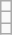<table class="wikitable">
<tr>
<td></td>
</tr>
<tr>
<td></td>
</tr>
<tr>
<td></td>
</tr>
</table>
